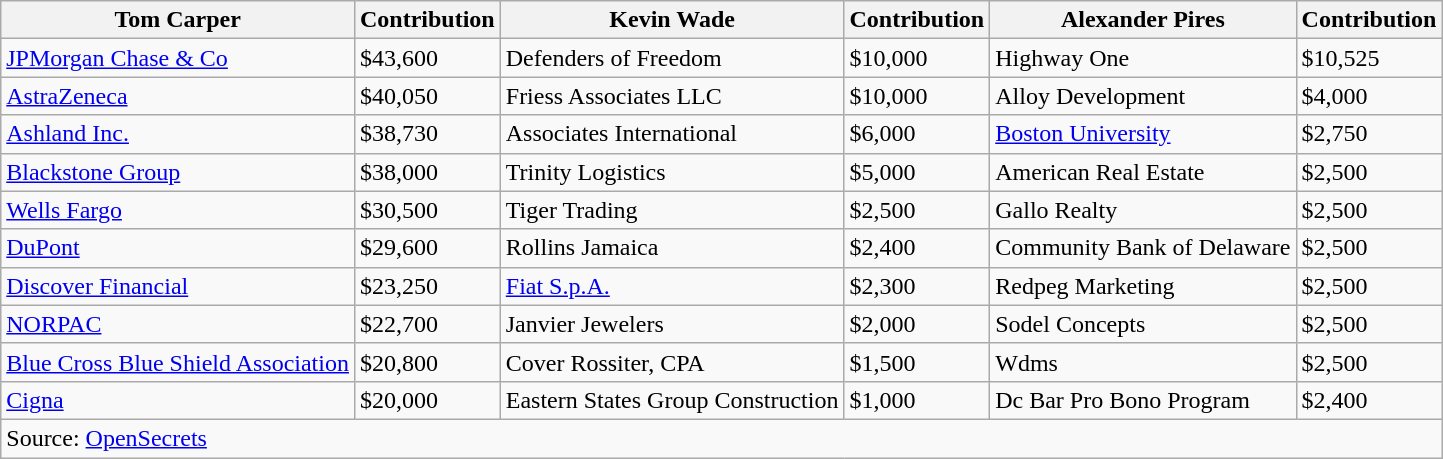<table class="wikitable sortable">
<tr>
<th>Tom Carper</th>
<th>Contribution</th>
<th>Kevin Wade</th>
<th>Contribution</th>
<th>Alexander Pires</th>
<th>Contribution</th>
</tr>
<tr>
<td><a href='#'>JPMorgan Chase & Co</a></td>
<td>$43,600</td>
<td>Defenders of Freedom</td>
<td>$10,000</td>
<td>Highway One</td>
<td>$10,525</td>
</tr>
<tr>
<td><a href='#'>AstraZeneca</a></td>
<td>$40,050</td>
<td>Friess Associates LLC</td>
<td>$10,000</td>
<td>Alloy Development</td>
<td>$4,000</td>
</tr>
<tr>
<td><a href='#'>Ashland Inc.</a></td>
<td>$38,730</td>
<td>Associates International</td>
<td>$6,000</td>
<td><a href='#'>Boston University</a></td>
<td>$2,750</td>
</tr>
<tr>
<td><a href='#'>Blackstone Group</a></td>
<td>$38,000</td>
<td>Trinity Logistics</td>
<td>$5,000</td>
<td>American Real Estate</td>
<td>$2,500</td>
</tr>
<tr>
<td><a href='#'>Wells Fargo</a></td>
<td>$30,500</td>
<td>Tiger Trading</td>
<td>$2,500</td>
<td>Gallo Realty</td>
<td>$2,500</td>
</tr>
<tr>
<td><a href='#'>DuPont</a></td>
<td>$29,600</td>
<td>Rollins Jamaica</td>
<td>$2,400</td>
<td>Community Bank of Delaware</td>
<td>$2,500</td>
</tr>
<tr>
<td><a href='#'>Discover Financial</a></td>
<td>$23,250</td>
<td><a href='#'>Fiat S.p.A.</a></td>
<td>$2,300</td>
<td>Redpeg Marketing</td>
<td>$2,500</td>
</tr>
<tr>
<td><a href='#'>NORPAC</a></td>
<td>$22,700</td>
<td>Janvier Jewelers</td>
<td>$2,000</td>
<td>Sodel Concepts</td>
<td>$2,500</td>
</tr>
<tr>
<td><a href='#'>Blue Cross Blue Shield Association</a></td>
<td>$20,800</td>
<td>Cover Rossiter, CPA</td>
<td>$1,500</td>
<td>Wdms</td>
<td>$2,500</td>
</tr>
<tr>
<td><a href='#'>Cigna</a></td>
<td>$20,000</td>
<td>Eastern States Group Construction</td>
<td>$1,000</td>
<td>Dc Bar Pro Bono Program</td>
<td>$2,400</td>
</tr>
<tr>
<td colspan=6>Source: <a href='#'>OpenSecrets</a></td>
</tr>
</table>
